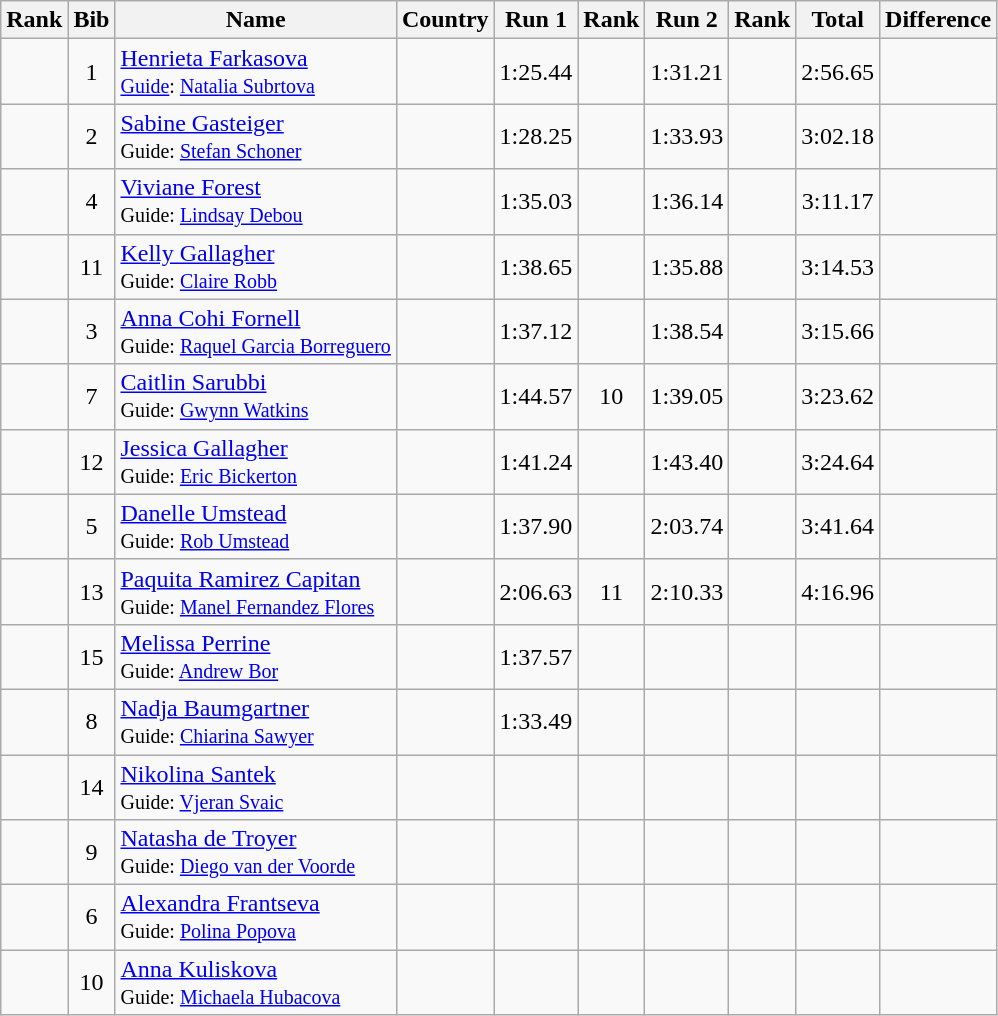<table class="wikitable sortable" style="text-align:center">
<tr>
<th>Rank</th>
<th>Bib</th>
<th>Name</th>
<th>Country</th>
<th>Run 1</th>
<th>Rank</th>
<th>Run 2</th>
<th>Rank</th>
<th>Total</th>
<th>Difference</th>
</tr>
<tr>
<td></td>
<td>1</td>
<td align=left><a href='#'>Henrieta Farkasova</a><br><small><a href='#'>Guide</a>: <a href='#'>Natalia Subrtova</a></small></td>
<td align=left></td>
<td>1:25.44</td>
<td></td>
<td>1:31.21</td>
<td></td>
<td>2:56.65</td>
<td></td>
</tr>
<tr>
<td></td>
<td>2</td>
<td align=left><a href='#'>Sabine Gasteiger</a><br><small>Guide: <a href='#'>Stefan Schoner</a></small></td>
<td align=left></td>
<td>1:28.25</td>
<td></td>
<td>1:33.93</td>
<td></td>
<td>3:02.18</td>
<td></td>
</tr>
<tr>
<td></td>
<td>4</td>
<td align=left><a href='#'>Viviane Forest</a><br><small>Guide: <a href='#'>Lindsay Debou</a></small></td>
<td align=left></td>
<td>1:35.03</td>
<td></td>
<td>1:36.14</td>
<td></td>
<td>3:11.17</td>
<td></td>
</tr>
<tr>
<td></td>
<td>11</td>
<td align=left><a href='#'>Kelly Gallagher</a><br><small>Guide: <a href='#'>Claire Robb</a></small></td>
<td align=left></td>
<td>1:38.65</td>
<td></td>
<td>1:35.88</td>
<td></td>
<td>3:14.53</td>
<td></td>
</tr>
<tr>
<td></td>
<td>3</td>
<td align=left><a href='#'>Anna Cohi Fornell</a><br><small>Guide: <a href='#'>Raquel Garcia Borreguero</a></small></td>
<td align=left></td>
<td>1:37.12</td>
<td></td>
<td>1:38.54</td>
<td></td>
<td>3:15.66</td>
<td></td>
</tr>
<tr>
<td></td>
<td>7</td>
<td align=left><a href='#'>Caitlin Sarubbi</a><br><small>Guide: <a href='#'>Gwynn Watkins</a></small></td>
<td align=left></td>
<td>1:44.57</td>
<td>10</td>
<td>1:39.05</td>
<td></td>
<td>3:23.62</td>
<td></td>
</tr>
<tr>
<td></td>
<td>12</td>
<td align=left><a href='#'>Jessica Gallagher</a><br><small>Guide: <a href='#'>Eric Bickerton</a></small></td>
<td align=left></td>
<td>1:41.24</td>
<td></td>
<td>1:43.40</td>
<td></td>
<td>3:24.64</td>
<td></td>
</tr>
<tr>
<td></td>
<td>5</td>
<td align=left><a href='#'>Danelle Umstead</a><br><small>Guide: <a href='#'>Rob Umstead</a></small></td>
<td align=left></td>
<td>1:37.90</td>
<td></td>
<td>2:03.74</td>
<td></td>
<td>3:41.64</td>
<td></td>
</tr>
<tr>
<td></td>
<td>13</td>
<td align=left><a href='#'>Paquita Ramirez Capitan</a><br><small>Guide: <a href='#'>Manel Fernandez Flores</a></small></td>
<td align=left></td>
<td>2:06.63</td>
<td>11</td>
<td>2:10.33</td>
<td></td>
<td>4:16.96</td>
<td></td>
</tr>
<tr>
<td></td>
<td>15</td>
<td align=left><a href='#'>Melissa Perrine</a><br><small>Guide: <a href='#'>Andrew Bor</a></small></td>
<td align=left></td>
<td>1:37.57</td>
<td></td>
<td></td>
<td></td>
<td></td>
<td></td>
</tr>
<tr>
<td></td>
<td>8</td>
<td align=left><a href='#'>Nadja Baumgartner</a><br><small>Guide: <a href='#'>Chiarina Sawyer</a></small></td>
<td align=left></td>
<td>1:33.49</td>
<td></td>
<td></td>
<td></td>
<td></td>
<td></td>
</tr>
<tr>
<td></td>
<td>14</td>
<td align=left><a href='#'>Nikolina Santek</a><br><small>Guide: <a href='#'>Vjeran Svaic</a></small></td>
<td align=left></td>
<td></td>
<td></td>
<td></td>
<td></td>
<td></td>
<td></td>
</tr>
<tr>
<td></td>
<td>9</td>
<td align=left><a href='#'>Natasha de Troyer</a><br><small>Guide: <a href='#'>Diego van der Voorde</a></small></td>
<td align=left></td>
<td></td>
<td></td>
<td></td>
<td></td>
<td></td>
<td></td>
</tr>
<tr>
<td></td>
<td>6</td>
<td align=left><a href='#'>Alexandra Frantseva</a><br><small>Guide: <a href='#'>Polina Popova</a></small></td>
<td align=left></td>
<td></td>
<td></td>
<td></td>
<td></td>
<td></td>
<td></td>
</tr>
<tr>
<td></td>
<td>10</td>
<td align=left><a href='#'>Anna Kuliskova</a><br><small>Guide: <a href='#'>Michaela Hubacova</a></small></td>
<td align=left></td>
<td></td>
<td></td>
<td></td>
<td></td>
<td></td>
<td></td>
</tr>
</table>
